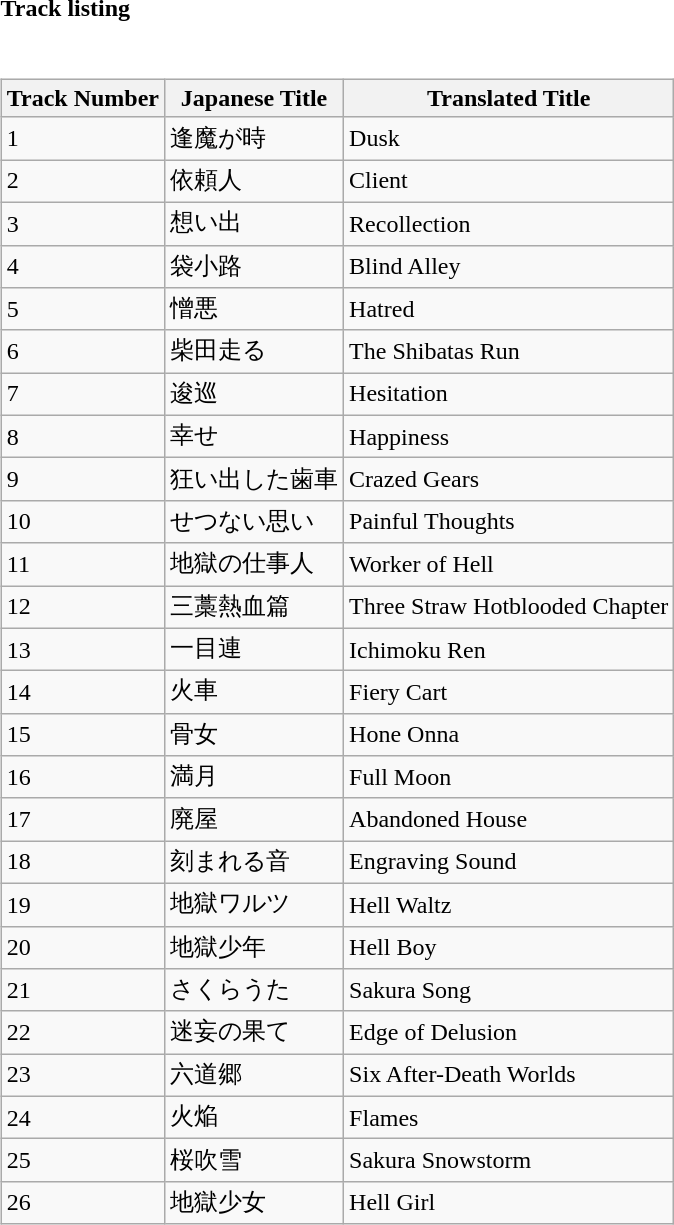<table class="collapsible collapsed" border="0" style="width:70%" style="background:#FFF">
<tr>
<th style="width:16em; text-align:left"><strong>Track listing</strong></th>
<th></th>
</tr>
<tr>
<td colspan="2"><br><table class="wikitable">
<tr>
<th>Track Number</th>
<th>Japanese Title</th>
<th>Translated Title</th>
</tr>
<tr>
<td>1</td>
<td>逢魔が時</td>
<td>Dusk</td>
</tr>
<tr>
<td>2</td>
<td>依頼人</td>
<td>Client</td>
</tr>
<tr>
<td>3</td>
<td>想い出</td>
<td>Recollection</td>
</tr>
<tr>
<td>4</td>
<td>袋小路</td>
<td>Blind Alley</td>
</tr>
<tr>
<td>5</td>
<td>憎悪</td>
<td>Hatred</td>
</tr>
<tr>
<td>6</td>
<td>柴田走る</td>
<td>The Shibatas Run</td>
</tr>
<tr>
<td>7</td>
<td>逡巡</td>
<td>Hesitation</td>
</tr>
<tr>
<td>8</td>
<td>幸せ</td>
<td>Happiness</td>
</tr>
<tr>
<td>9</td>
<td>狂い出した歯車</td>
<td>Crazed Gears</td>
</tr>
<tr>
<td>10</td>
<td>せつない思い</td>
<td>Painful Thoughts</td>
</tr>
<tr>
<td>11</td>
<td>地獄の仕事人</td>
<td>Worker of Hell</td>
</tr>
<tr>
<td>12</td>
<td>三藁熱血篇</td>
<td>Three Straw Hotblooded Chapter</td>
</tr>
<tr>
<td>13</td>
<td>一目連</td>
<td>Ichimoku Ren</td>
</tr>
<tr>
<td>14</td>
<td>火車</td>
<td>Fiery Cart</td>
</tr>
<tr>
<td>15</td>
<td>骨女</td>
<td>Hone Onna</td>
</tr>
<tr>
<td>16</td>
<td>満月</td>
<td>Full Moon</td>
</tr>
<tr>
<td>17</td>
<td>廃屋</td>
<td>Abandoned House</td>
</tr>
<tr>
<td>18</td>
<td>刻まれる音</td>
<td>Engraving Sound</td>
</tr>
<tr>
<td>19</td>
<td>地獄ワルツ</td>
<td>Hell Waltz</td>
</tr>
<tr>
<td>20</td>
<td>地獄少年</td>
<td>Hell Boy</td>
</tr>
<tr>
<td>21</td>
<td>さくらうた</td>
<td>Sakura Song</td>
</tr>
<tr>
<td>22</td>
<td>迷妄の果て</td>
<td>Edge of Delusion</td>
</tr>
<tr>
<td>23</td>
<td>六道郷</td>
<td>Six After-Death Worlds</td>
</tr>
<tr>
<td>24</td>
<td>火焔</td>
<td>Flames</td>
</tr>
<tr>
<td>25</td>
<td>桜吹雪</td>
<td>Sakura Snowstorm</td>
</tr>
<tr>
<td>26</td>
<td>地獄少女</td>
<td>Hell Girl</td>
</tr>
</table>
</td>
</tr>
</table>
